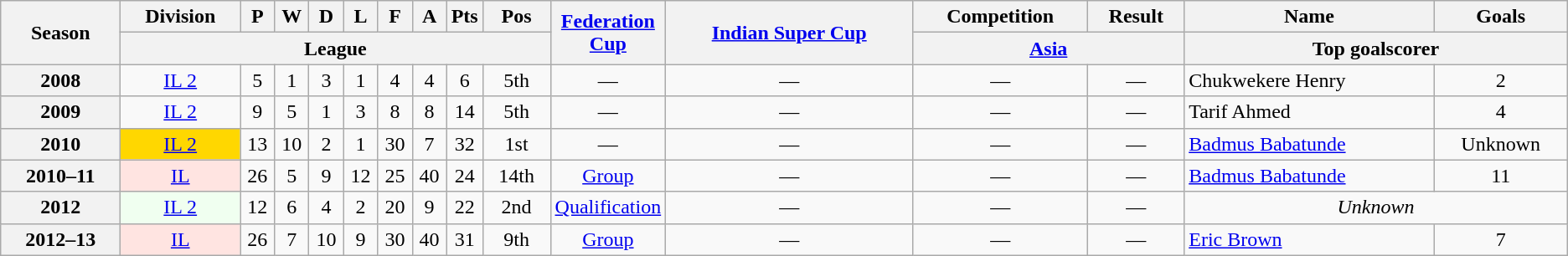<table class="wikitable sortable" style="text-align: center">
<tr>
<th scope="col" rowspan="2" scope="col">Season</th>
<th scope="col">Division</th>
<th width="20" scope="col">P</th>
<th width="20" scope="col">W</th>
<th width="20" scope="col">D</th>
<th width="20" scope="col">L</th>
<th width="20" scope="col">F</th>
<th width="20" scope="col">A</th>
<th width="20" scope="col">Pts</th>
<th scope="col">Pos</th>
<th rowspan="2" width=6% scope="col" class="unsortable"><a href='#'>Federation Cup</a></th>
<th rowspan="2" scope="col"><a href='#'>Indian Super Cup</a></th>
<th scope="col">Competition</th>
<th scope="col">Result</th>
<th scope="col">Name</th>
<th scope="col">Goals</th>
</tr>
<tr class="unsortable">
<th colspan="9" scope="col">League</th>
<th colspan="2" scope="col"><a href='#'>Asia</a></th>
<th colspan="2" scope="col">Top goalscorer</th>
</tr>
<tr>
<th scope="row">2008</th>
<td><a href='#'>IL 2</a></td>
<td>5</td>
<td>1</td>
<td>3</td>
<td>1</td>
<td>4</td>
<td>4</td>
<td>6</td>
<td>5th</td>
<td>—</td>
<td>—</td>
<td>—</td>
<td>—</td>
<td align=left> Chukwekere Henry</td>
<td>2</td>
</tr>
<tr>
<th scope="row">2009</th>
<td><a href='#'>IL 2</a></td>
<td>9</td>
<td>5</td>
<td>1</td>
<td>3</td>
<td>8</td>
<td>8</td>
<td>14</td>
<td>5th</td>
<td>—</td>
<td>—</td>
<td>—</td>
<td>—</td>
<td align="left"> Tarif Ahmed</td>
<td>4</td>
</tr>
<tr>
<th scope="row">2010</th>
<td bgcolor=gold><a href='#'>IL 2</a>  </td>
<td>13</td>
<td>10</td>
<td>2</td>
<td>1</td>
<td>30</td>
<td>7</td>
<td>32</td>
<td>1st</td>
<td>—</td>
<td>—</td>
<td>—</td>
<td>—</td>
<td align="left"> <a href='#'>Badmus Babatunde</a></td>
<td>Unknown</td>
</tr>
<tr>
<th scope="row">2010–11</th>
<td bgcolor=#FFE4E1><a href='#'>IL</a> </td>
<td>26</td>
<td>5</td>
<td>9</td>
<td>12</td>
<td>25</td>
<td>40</td>
<td>24</td>
<td>14th</td>
<td><a href='#'>Group</a></td>
<td>—</td>
<td>—</td>
<td>—</td>
<td align="left"> <a href='#'>Badmus Babatunde</a></td>
<td>11</td>
</tr>
<tr>
<th scope="row">2012</th>
<td bgcolor=#F0FFF0><a href='#'>IL 2</a> </td>
<td>12</td>
<td>6</td>
<td>4</td>
<td>2</td>
<td>20</td>
<td>9</td>
<td>22</td>
<td>2nd</td>
<td><a href='#'>Qualification</a></td>
<td>—</td>
<td>—</td>
<td>—</td>
<td colspan="2"><em>Unknown</em></td>
</tr>
<tr>
<th scope="row">2012–13</th>
<td bgcolor=#FFE4E1><a href='#'>IL</a> </td>
<td>26</td>
<td>7</td>
<td>10</td>
<td>9</td>
<td>30</td>
<td>40</td>
<td>31</td>
<td>9th</td>
<td><a href='#'>Group</a></td>
<td>—</td>
<td>—</td>
<td>—</td>
<td align="left"> <a href='#'>Eric Brown</a></td>
<td>7</td>
</tr>
</table>
